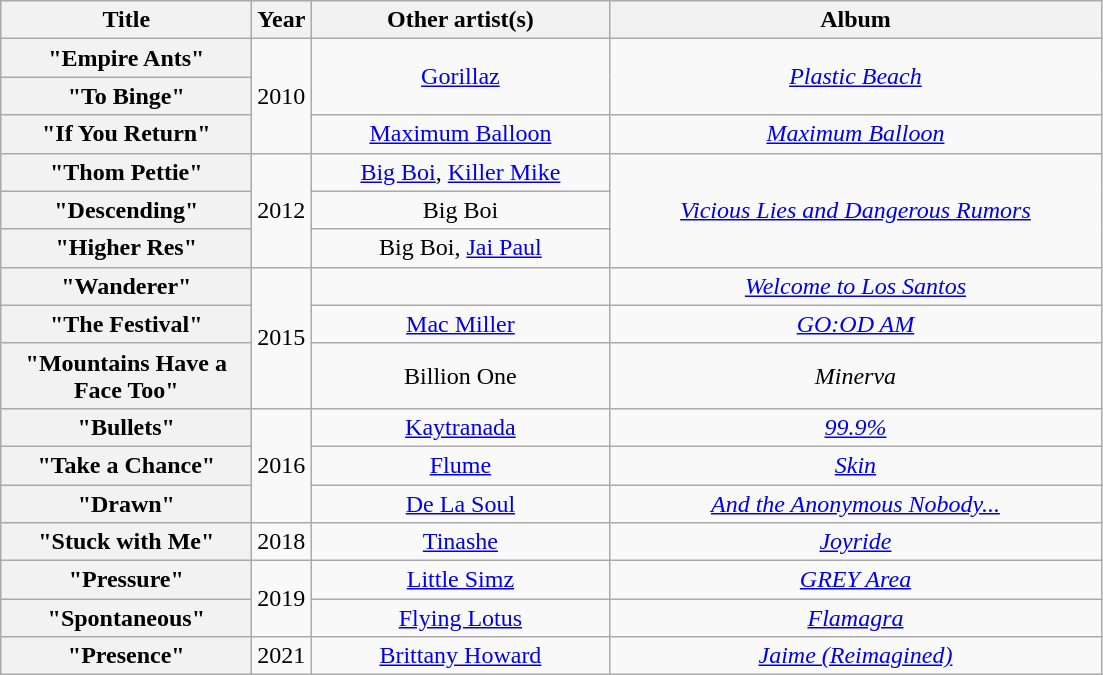<table class="wikitable plainrowheaders" style="text-align:center">
<tr>
<th scope="col" style="width:10em;">Title</th>
<th scope="col">Year</th>
<th scope="col" style="width:12em;">Other artist(s)</th>
<th scope="col" style="width:20em;">Album</th>
</tr>
<tr>
<th scope="row">"Empire Ants"</th>
<td rowspan="3">2010</td>
<td rowspan="2"><a href='#'>Gorillaz</a></td>
<td rowspan="2"><em><a href='#'>Plastic Beach</a></em></td>
</tr>
<tr>
<th scope="row">"To Binge"</th>
</tr>
<tr>
<th scope="row">"If You Return"</th>
<td><a href='#'>Maximum Balloon</a></td>
<td><em><a href='#'>Maximum Balloon</a></em></td>
</tr>
<tr>
<th scope="row">"Thom Pettie"</th>
<td rowspan="3">2012</td>
<td><a href='#'>Big Boi</a>, <a href='#'>Killer Mike</a></td>
<td rowspan="3"><em><a href='#'>Vicious Lies and Dangerous Rumors</a></em></td>
</tr>
<tr>
<th scope="row">"Descending"</th>
<td>Big Boi</td>
</tr>
<tr>
<th scope="row">"Higher Res"</th>
<td>Big Boi, <a href='#'>Jai Paul</a></td>
</tr>
<tr>
<th scope="row">"Wanderer"</th>
<td rowspan="3">2015</td>
<td></td>
<td><em><a href='#'>Welcome to Los Santos</a></em></td>
</tr>
<tr>
<th scope="row">"The Festival"</th>
<td><a href='#'>Mac Miller</a></td>
<td><em><a href='#'>GO:OD AM</a></em></td>
</tr>
<tr>
<th scope="row">"Mountains Have a Face Too"</th>
<td>Billion One</td>
<td><em>Minerva</em></td>
</tr>
<tr>
<th scope="row">"Bullets"</th>
<td rowspan="3">2016</td>
<td><a href='#'>Kaytranada</a></td>
<td><em><a href='#'>99.9%</a></em></td>
</tr>
<tr>
<th scope="row">"Take a Chance"</th>
<td><a href='#'>Flume</a></td>
<td><em><a href='#'>Skin</a></em></td>
</tr>
<tr>
<th scope="row">"Drawn"</th>
<td><a href='#'>De La Soul</a></td>
<td><em><a href='#'>And the Anonymous Nobody...</a></em></td>
</tr>
<tr>
<th scope="row">"Stuck with Me"</th>
<td>2018</td>
<td><a href='#'>Tinashe</a></td>
<td><em><a href='#'>Joyride</a></em></td>
</tr>
<tr>
<th scope="row">"Pressure"</th>
<td rowspan="2">2019</td>
<td><a href='#'>Little Simz</a></td>
<td><em><a href='#'>GREY Area</a></em></td>
</tr>
<tr>
<th scope="row">"Spontaneous"</th>
<td><a href='#'>Flying Lotus</a></td>
<td><em><a href='#'>Flamagra</a></em></td>
</tr>
<tr>
<th scope="row">"Presence"</th>
<td>2021</td>
<td><a href='#'>Brittany Howard</a></td>
<td><em><a href='#'>Jaime (Reimagined)</a></em></td>
</tr>
</table>
